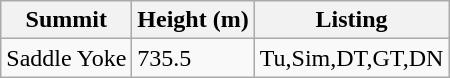<table class="wikitable sortable">
<tr>
<th>Summit</th>
<th>Height (m)</th>
<th>Listing</th>
</tr>
<tr>
<td>Saddle Yoke</td>
<td>735.5</td>
<td>Tu,Sim,DT,GT,DN</td>
</tr>
</table>
